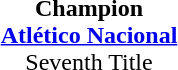<table cellspacing=0 width=100%>
<tr>
<td align=center></td>
</tr>
<tr>
<td align=center><strong>Champion<br><a href='#'>Atlético Nacional</a></strong><br>Seventh Title</td>
</tr>
</table>
